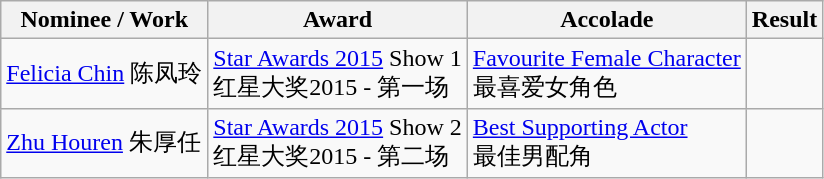<table class="wikitable">
<tr>
<th>Nominee / Work</th>
<th>Award</th>
<th>Accolade</th>
<th class="unsortable">Result</th>
</tr>
<tr>
<td><a href='#'>Felicia Chin</a> 陈凤玲</td>
<td><a href='#'>Star Awards 2015</a> Show 1<br>红星大奖2015 - 第一场</td>
<td><a href='#'>Favourite Female Character</a> <br> 最喜爱女角色</td>
<td></td>
</tr>
<tr>
<td><a href='#'>Zhu Houren</a> 朱厚任</td>
<td rowspan="3"><a href='#'>Star Awards 2015</a> Show 2<br>红星大奖2015 - 第二场</td>
<td><a href='#'>Best Supporting Actor</a> <br> 最佳男配角</td>
<td></td>
</tr>
</table>
